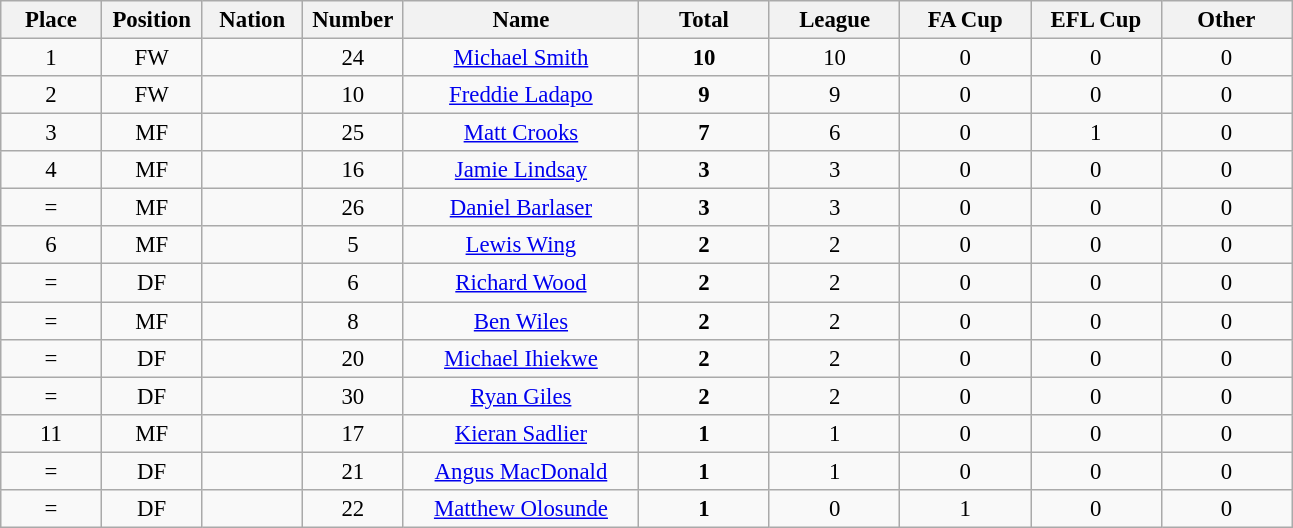<table class="wikitable" style="font-size: 95%; text-align: center;">
<tr>
<th width=60>Place</th>
<th width=60>Position</th>
<th width=60>Nation</th>
<th width=60>Number</th>
<th width=150>Name</th>
<th width=80>Total</th>
<th width=80>League</th>
<th width=80>FA Cup</th>
<th width=80>EFL Cup</th>
<th width=80>Other</th>
</tr>
<tr>
<td>1</td>
<td>FW</td>
<td></td>
<td>24</td>
<td><a href='#'>Michael Smith</a></td>
<td><strong>10</strong></td>
<td>10</td>
<td>0</td>
<td>0</td>
<td>0</td>
</tr>
<tr>
<td>2</td>
<td>FW</td>
<td></td>
<td>10</td>
<td><a href='#'>Freddie Ladapo</a></td>
<td><strong>9</strong></td>
<td>9</td>
<td>0</td>
<td>0</td>
<td>0</td>
</tr>
<tr>
<td>3</td>
<td>MF</td>
<td></td>
<td>25</td>
<td><a href='#'>Matt Crooks</a></td>
<td><strong>7</strong></td>
<td>6</td>
<td>0</td>
<td>1</td>
<td>0</td>
</tr>
<tr>
<td>4</td>
<td>MF</td>
<td></td>
<td>16</td>
<td><a href='#'>Jamie Lindsay</a></td>
<td><strong>3</strong></td>
<td>3</td>
<td>0</td>
<td>0</td>
<td>0</td>
</tr>
<tr>
<td>=</td>
<td>MF</td>
<td></td>
<td>26</td>
<td><a href='#'>Daniel Barlaser</a></td>
<td><strong>3</strong></td>
<td>3</td>
<td>0</td>
<td>0</td>
<td>0</td>
</tr>
<tr>
<td>6</td>
<td>MF</td>
<td></td>
<td>5</td>
<td><a href='#'>Lewis Wing</a></td>
<td><strong>2</strong></td>
<td>2</td>
<td>0</td>
<td>0</td>
<td>0</td>
</tr>
<tr>
<td>=</td>
<td>DF</td>
<td></td>
<td>6</td>
<td><a href='#'>Richard Wood</a></td>
<td><strong>2</strong></td>
<td>2</td>
<td>0</td>
<td>0</td>
<td>0</td>
</tr>
<tr>
<td>=</td>
<td>MF</td>
<td></td>
<td>8</td>
<td><a href='#'>Ben Wiles</a></td>
<td><strong>2</strong></td>
<td>2</td>
<td>0</td>
<td>0</td>
<td>0</td>
</tr>
<tr>
<td>=</td>
<td>DF</td>
<td></td>
<td>20</td>
<td><a href='#'>Michael Ihiekwe</a></td>
<td><strong>2</strong></td>
<td>2</td>
<td>0</td>
<td>0</td>
<td>0</td>
</tr>
<tr>
<td>=</td>
<td>DF</td>
<td></td>
<td>30</td>
<td><a href='#'>Ryan Giles</a></td>
<td><strong>2</strong></td>
<td>2</td>
<td>0</td>
<td>0</td>
<td>0</td>
</tr>
<tr>
<td>11</td>
<td>MF</td>
<td></td>
<td>17</td>
<td><a href='#'>Kieran Sadlier</a></td>
<td><strong>1</strong></td>
<td>1</td>
<td>0</td>
<td>0</td>
<td>0</td>
</tr>
<tr>
<td>=</td>
<td>DF</td>
<td></td>
<td>21</td>
<td><a href='#'>Angus MacDonald</a></td>
<td><strong>1</strong></td>
<td>1</td>
<td>0</td>
<td>0</td>
<td>0</td>
</tr>
<tr>
<td>=</td>
<td>DF</td>
<td></td>
<td>22</td>
<td><a href='#'>Matthew Olosunde</a></td>
<td><strong>1</strong></td>
<td>0</td>
<td>1</td>
<td>0</td>
<td>0</td>
</tr>
</table>
